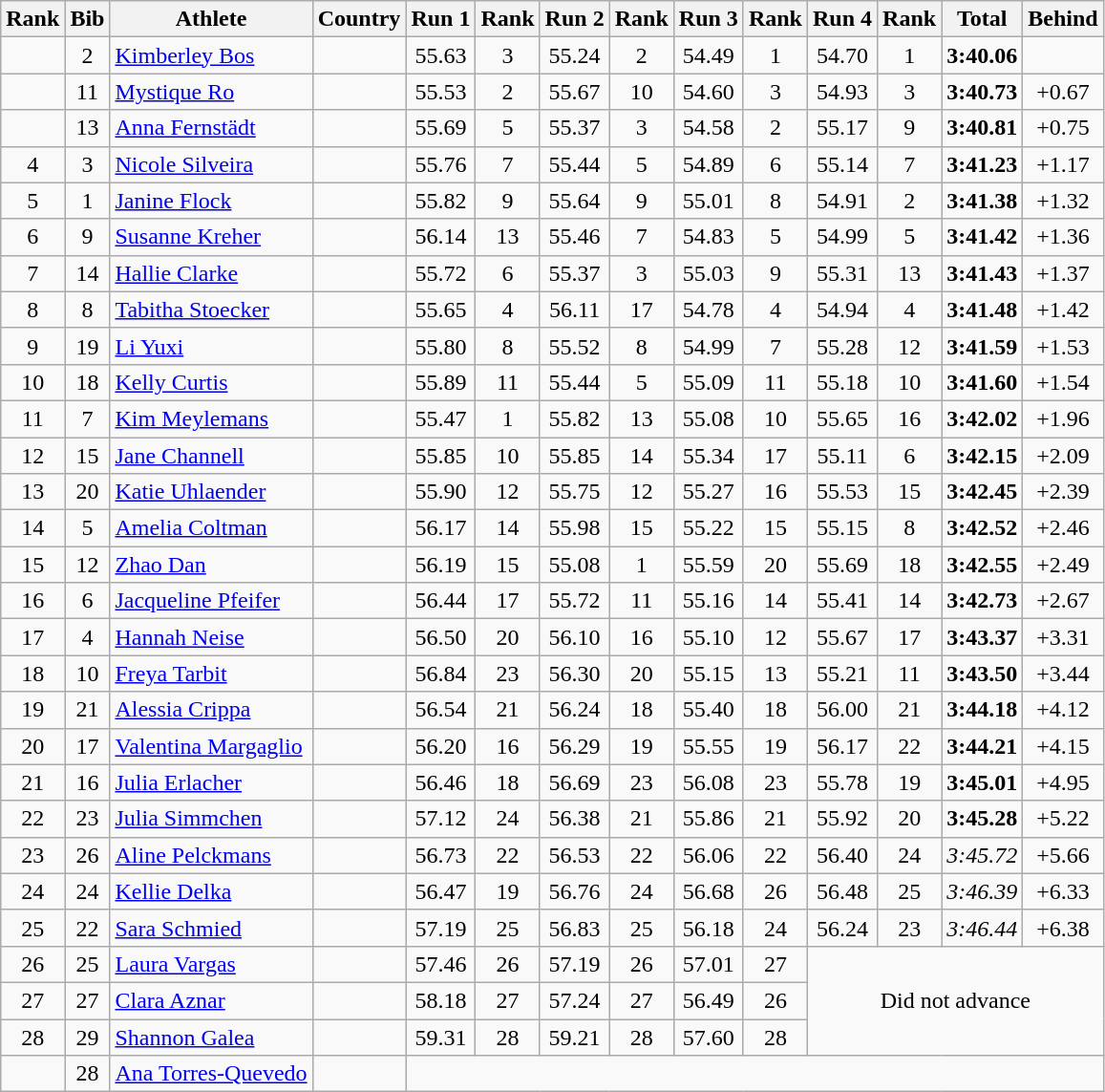<table class="wikitable sortable" style="text-align:center">
<tr>
<th>Rank</th>
<th>Bib</th>
<th>Athlete</th>
<th>Country</th>
<th>Run 1</th>
<th>Rank</th>
<th>Run 2</th>
<th>Rank</th>
<th>Run 3</th>
<th>Rank</th>
<th>Run 4</th>
<th>Rank</th>
<th>Total</th>
<th>Behind</th>
</tr>
<tr>
<td></td>
<td>2</td>
<td align=left><a href='#'>Kimberley Bos</a></td>
<td align=left></td>
<td>55.63</td>
<td>3</td>
<td>55.24</td>
<td>2</td>
<td>54.49</td>
<td>1</td>
<td>54.70</td>
<td>1</td>
<td><strong>3:40.06</strong></td>
<td></td>
</tr>
<tr>
<td></td>
<td>11</td>
<td align=left><a href='#'>Mystique Ro</a></td>
<td align=left></td>
<td>55.53</td>
<td>2</td>
<td>55.67</td>
<td>10</td>
<td>54.60</td>
<td>3</td>
<td>54.93</td>
<td>3</td>
<td><strong>3:40.73</strong></td>
<td>+0.67</td>
</tr>
<tr>
<td></td>
<td>13</td>
<td align=left><a href='#'>Anna Fernstädt</a></td>
<td align=left></td>
<td>55.69</td>
<td>5</td>
<td>55.37</td>
<td>3</td>
<td>54.58</td>
<td>2</td>
<td>55.17</td>
<td>9</td>
<td><strong>3:40.81</strong></td>
<td>+0.75</td>
</tr>
<tr>
<td>4</td>
<td>3</td>
<td align=left><a href='#'>Nicole Silveira</a></td>
<td align=left></td>
<td>55.76</td>
<td>7</td>
<td>55.44</td>
<td>5</td>
<td>54.89</td>
<td>6</td>
<td>55.14</td>
<td>7</td>
<td><strong>3:41.23</strong></td>
<td>+1.17</td>
</tr>
<tr>
<td>5</td>
<td>1</td>
<td align=left><a href='#'>Janine Flock</a></td>
<td align=left></td>
<td>55.82</td>
<td>9</td>
<td>55.64</td>
<td>9</td>
<td>55.01</td>
<td>8</td>
<td>54.91</td>
<td>2</td>
<td><strong>3:41.38</strong></td>
<td>+1.32</td>
</tr>
<tr>
<td>6</td>
<td>9</td>
<td align=left><a href='#'>Susanne Kreher</a></td>
<td align=left></td>
<td>56.14</td>
<td>13</td>
<td>55.46</td>
<td>7</td>
<td>54.83</td>
<td>5</td>
<td>54.99</td>
<td>5</td>
<td><strong>3:41.42</strong></td>
<td>+1.36</td>
</tr>
<tr>
<td>7</td>
<td>14</td>
<td align=left><a href='#'>Hallie Clarke</a></td>
<td align=left></td>
<td>55.72</td>
<td>6</td>
<td>55.37</td>
<td>3</td>
<td>55.03</td>
<td>9</td>
<td>55.31</td>
<td>13</td>
<td><strong>3:41.43</strong></td>
<td>+1.37</td>
</tr>
<tr>
<td>8</td>
<td>8</td>
<td align=left><a href='#'>Tabitha Stoecker</a></td>
<td align=left></td>
<td>55.65</td>
<td>4</td>
<td>56.11</td>
<td>17</td>
<td>54.78</td>
<td>4</td>
<td>54.94</td>
<td>4</td>
<td><strong>3:41.48</strong></td>
<td>+1.42</td>
</tr>
<tr>
<td>9</td>
<td>19</td>
<td align=left><a href='#'>Li Yuxi</a></td>
<td align=left></td>
<td>55.80</td>
<td>8</td>
<td>55.52</td>
<td>8</td>
<td>54.99</td>
<td>7</td>
<td>55.28</td>
<td>12</td>
<td><strong>3:41.59</strong></td>
<td>+1.53</td>
</tr>
<tr>
<td>10</td>
<td>18</td>
<td align=left><a href='#'>Kelly Curtis</a></td>
<td align=left></td>
<td>55.89</td>
<td>11</td>
<td>55.44</td>
<td>5</td>
<td>55.09</td>
<td>11</td>
<td>55.18</td>
<td>10</td>
<td><strong>3:41.60 </strong></td>
<td>+1.54</td>
</tr>
<tr>
<td>11</td>
<td>7</td>
<td align=left><a href='#'>Kim Meylemans</a></td>
<td align=left></td>
<td>55.47</td>
<td>1</td>
<td>55.82</td>
<td>13</td>
<td>55.08</td>
<td>10</td>
<td>55.65</td>
<td>16</td>
<td><strong>3:42.02</strong></td>
<td>+1.96</td>
</tr>
<tr>
<td>12</td>
<td>15</td>
<td align=left><a href='#'>Jane Channell</a></td>
<td align=left></td>
<td>55.85</td>
<td>10</td>
<td>55.85</td>
<td>14</td>
<td>55.34</td>
<td>17</td>
<td>55.11</td>
<td>6</td>
<td><strong>3:42.15</strong></td>
<td>+2.09</td>
</tr>
<tr>
<td>13</td>
<td>20</td>
<td align=left><a href='#'>Katie Uhlaender</a></td>
<td align=left></td>
<td>55.90</td>
<td>12</td>
<td>55.75</td>
<td>12</td>
<td>55.27</td>
<td>16</td>
<td>55.53</td>
<td>15</td>
<td><strong>3:42.45 </strong></td>
<td>+2.39</td>
</tr>
<tr>
<td>14</td>
<td>5</td>
<td align=left><a href='#'>Amelia Coltman</a></td>
<td align=left></td>
<td>56.17</td>
<td>14</td>
<td>55.98</td>
<td>15</td>
<td>55.22</td>
<td>15</td>
<td>55.15</td>
<td>8</td>
<td><strong>3:42.52</strong></td>
<td>+2.46</td>
</tr>
<tr>
<td>15</td>
<td>12</td>
<td align=left><a href='#'>Zhao Dan</a></td>
<td align=left></td>
<td>56.19</td>
<td>15</td>
<td>55.08</td>
<td>1</td>
<td>55.59</td>
<td>20</td>
<td>55.69</td>
<td>18</td>
<td><strong>3:42.55</strong></td>
<td>+2.49</td>
</tr>
<tr>
<td>16</td>
<td>6</td>
<td align=left><a href='#'>Jacqueline Pfeifer</a></td>
<td align=left></td>
<td>56.44</td>
<td>17</td>
<td>55.72</td>
<td>11</td>
<td>55.16</td>
<td>14</td>
<td>55.41</td>
<td>14</td>
<td><strong>3:42.73</strong></td>
<td>+2.67</td>
</tr>
<tr>
<td>17</td>
<td>4</td>
<td align=left><a href='#'>Hannah Neise</a></td>
<td align=left></td>
<td>56.50</td>
<td>20</td>
<td>56.10</td>
<td>16</td>
<td>55.10</td>
<td>12</td>
<td>55.67</td>
<td>17</td>
<td><strong>3:43.37 </strong></td>
<td>+3.31</td>
</tr>
<tr>
<td>18</td>
<td>10</td>
<td align=left><a href='#'>Freya Tarbit</a></td>
<td align=left></td>
<td>56.84</td>
<td>23</td>
<td>56.30</td>
<td>20</td>
<td>55.15</td>
<td>13</td>
<td>55.21</td>
<td>11</td>
<td><strong>3:43.50 </strong></td>
<td>+3.44</td>
</tr>
<tr>
<td>19</td>
<td>21</td>
<td align=left><a href='#'>Alessia Crippa</a></td>
<td align=left></td>
<td>56.54</td>
<td>21</td>
<td>56.24</td>
<td>18</td>
<td>55.40</td>
<td>18</td>
<td>56.00</td>
<td>21</td>
<td><strong>3:44.18</strong></td>
<td>+4.12</td>
</tr>
<tr>
<td>20</td>
<td>17</td>
<td align=left><a href='#'>Valentina Margaglio</a></td>
<td align=left></td>
<td>56.20</td>
<td>16</td>
<td>56.29</td>
<td>19</td>
<td>55.55</td>
<td>19</td>
<td>56.17</td>
<td>22</td>
<td><strong>3:44.21</strong></td>
<td>+4.15</td>
</tr>
<tr>
<td>21</td>
<td>16</td>
<td align=left><a href='#'>Julia Erlacher</a></td>
<td align=left></td>
<td>56.46</td>
<td>18</td>
<td>56.69</td>
<td>23</td>
<td>56.08</td>
<td>23</td>
<td>55.78</td>
<td>19</td>
<td><strong>3:45.01 </strong></td>
<td>+4.95</td>
</tr>
<tr>
<td>22</td>
<td>23</td>
<td align=left><a href='#'>Julia Simmchen</a></td>
<td align=left></td>
<td>57.12</td>
<td>24</td>
<td>56.38</td>
<td>21</td>
<td>55.86</td>
<td>21</td>
<td>55.92</td>
<td>20</td>
<td><strong>3:45.28 </strong></td>
<td>+5.22</td>
</tr>
<tr>
<td>23</td>
<td>26</td>
<td align=left><a href='#'>Aline Pelckmans</a></td>
<td align=left></td>
<td>56.73</td>
<td>22</td>
<td>56.53</td>
<td>22</td>
<td>56.06</td>
<td>22</td>
<td>56.40</td>
<td>24</td>
<td><em>3:45.72 </em></td>
<td>+5.66</td>
</tr>
<tr>
<td>24</td>
<td>24</td>
<td align=left><a href='#'>Kellie Delka</a></td>
<td align=left></td>
<td>56.47</td>
<td>19</td>
<td>56.76</td>
<td>24</td>
<td>56.68</td>
<td>26</td>
<td>56.48</td>
<td>25</td>
<td><em>3:46.39</em></td>
<td>+6.33</td>
</tr>
<tr>
<td>25</td>
<td>22</td>
<td align=left><a href='#'>Sara Schmied</a></td>
<td align=left></td>
<td>57.19</td>
<td>25</td>
<td>56.83</td>
<td>25</td>
<td>56.18</td>
<td>24</td>
<td>56.24</td>
<td>23</td>
<td><em>3:46.44</em></td>
<td>+6.38</td>
</tr>
<tr>
<td>26</td>
<td>25</td>
<td align=left><a href='#'>Laura Vargas</a></td>
<td align=left></td>
<td>57.46</td>
<td>26</td>
<td>57.19</td>
<td>26</td>
<td>57.01</td>
<td>27</td>
<td colspan=4 rowspan=3>Did not advance</td>
</tr>
<tr>
<td>27</td>
<td>27</td>
<td align=left><a href='#'>Clara Aznar</a></td>
<td align=left></td>
<td>58.18</td>
<td>27</td>
<td>57.24</td>
<td>27</td>
<td>56.49</td>
<td>26</td>
</tr>
<tr>
<td>28</td>
<td>29</td>
<td align=left><a href='#'>Shannon Galea</a></td>
<td align=left></td>
<td>59.31</td>
<td>28</td>
<td>59.21</td>
<td>28</td>
<td>57.60</td>
<td>28</td>
</tr>
<tr>
<td></td>
<td>28</td>
<td align=left><a href='#'>Ana Torres-Quevedo</a></td>
<td align=left></td>
<td colspan=10></td>
</tr>
</table>
